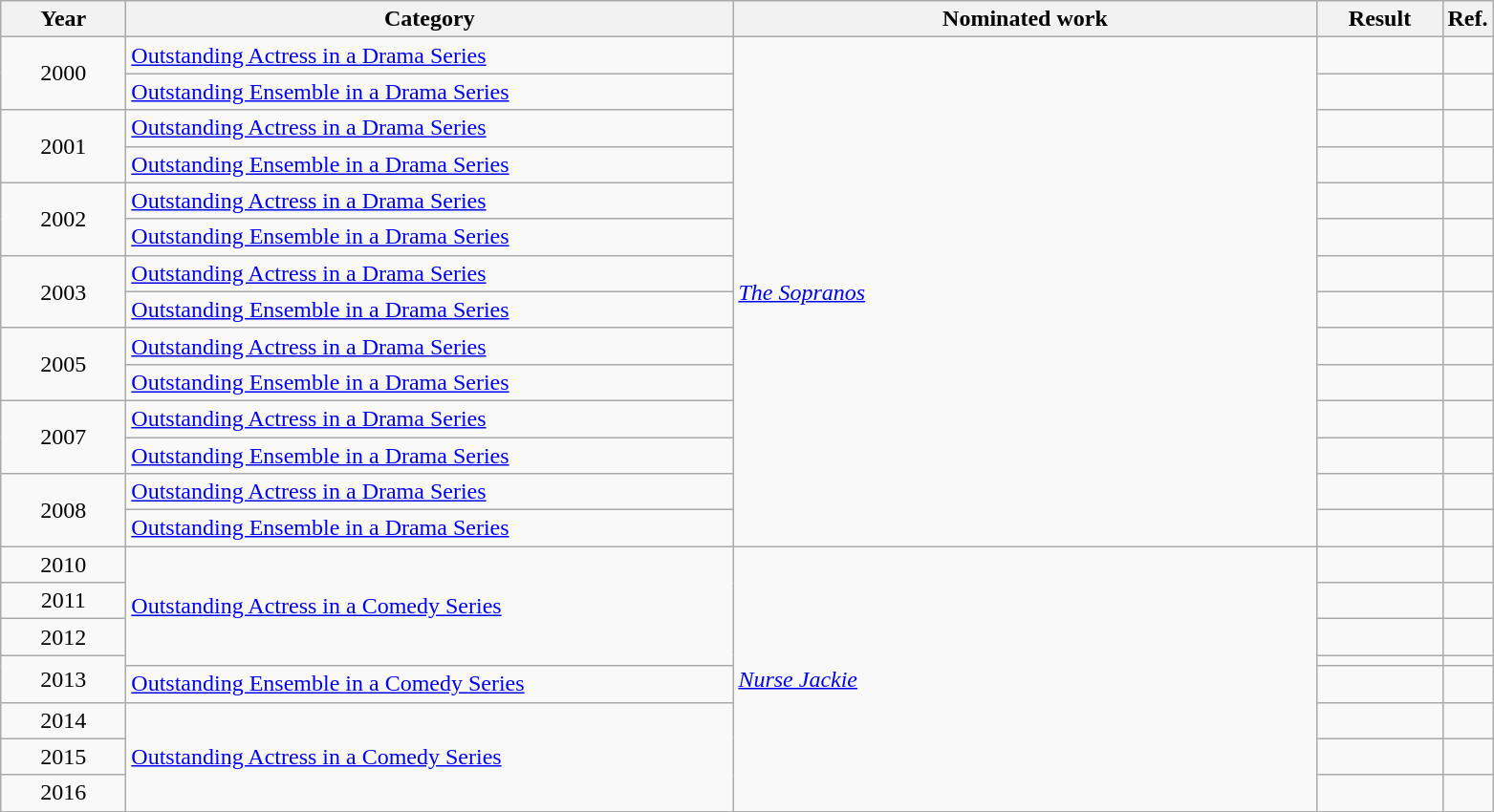<table class=wikitable>
<tr>
<th scope="col" style="width:5em;">Year</th>
<th scope="col" style="width:26em;">Category</th>
<th scope="col" style="width:25em;">Nominated work</th>
<th scope="col" style="width:5em;">Result</th>
<th>Ref.</th>
</tr>
<tr>
<td style="text-align:center;", rowspan=2>2000</td>
<td><a href='#'>Outstanding Actress in a Drama Series</a></td>
<td rowspan=14><em><a href='#'>The Sopranos</a></em></td>
<td></td>
<td></td>
</tr>
<tr>
<td><a href='#'>Outstanding Ensemble in a Drama Series</a></td>
<td></td>
<td></td>
</tr>
<tr>
<td style="text-align:center;", rowspan=2>2001</td>
<td><a href='#'>Outstanding Actress in a Drama Series</a></td>
<td></td>
<td></td>
</tr>
<tr>
<td><a href='#'>Outstanding Ensemble in a Drama Series</a></td>
<td></td>
<td></td>
</tr>
<tr>
<td style="text-align:center;", rowspan=2>2002</td>
<td><a href='#'>Outstanding Actress in a Drama Series</a></td>
<td></td>
<td></td>
</tr>
<tr>
<td><a href='#'>Outstanding Ensemble in a Drama Series</a></td>
<td></td>
<td></td>
</tr>
<tr>
<td style="text-align:center;", rowspan=2>2003</td>
<td><a href='#'>Outstanding Actress in a Drama Series</a></td>
<td></td>
<td></td>
</tr>
<tr>
<td><a href='#'>Outstanding Ensemble in a Drama Series</a></td>
<td></td>
</tr>
<tr>
<td style="text-align:center;", rowspan=2>2005</td>
<td><a href='#'>Outstanding Actress in a Drama Series</a></td>
<td></td>
<td></td>
</tr>
<tr>
<td><a href='#'>Outstanding Ensemble in a Drama Series</a></td>
<td></td>
<td></td>
</tr>
<tr>
<td style="text-align:center;", rowspan=2>2007</td>
<td><a href='#'>Outstanding Actress in a Drama Series</a></td>
<td></td>
<td></td>
</tr>
<tr>
<td><a href='#'>Outstanding Ensemble in a Drama Series</a></td>
<td></td>
<td></td>
</tr>
<tr>
<td style="text-align:center;", rowspan=2>2008</td>
<td><a href='#'>Outstanding Actress in a Drama Series</a></td>
<td></td>
<td></td>
</tr>
<tr>
<td><a href='#'>Outstanding Ensemble in a Drama Series</a></td>
<td></td>
<td></td>
</tr>
<tr>
<td style="text-align:center;">2010</td>
<td rowspan=4><a href='#'>Outstanding Actress in a Comedy Series</a></td>
<td rowspan=8><em><a href='#'>Nurse Jackie</a></em></td>
<td></td>
<td></td>
</tr>
<tr>
<td style="text-align:center;">2011</td>
<td></td>
<td></td>
</tr>
<tr>
<td style="text-align:center;">2012</td>
<td></td>
<td></td>
</tr>
<tr>
<td style="text-align:center;", rowspan=2>2013</td>
<td></td>
<td></td>
</tr>
<tr>
<td><a href='#'>Outstanding Ensemble in a Comedy Series</a></td>
<td></td>
<td></td>
</tr>
<tr>
<td style="text-align:center;">2014</td>
<td rowspan=3><a href='#'>Outstanding Actress in a Comedy Series</a></td>
<td></td>
<td></td>
</tr>
<tr>
<td style="text-align:center;">2015</td>
<td></td>
<td></td>
</tr>
<tr>
<td style="text-align:center;">2016</td>
<td></td>
<td></td>
</tr>
<tr>
</tr>
</table>
